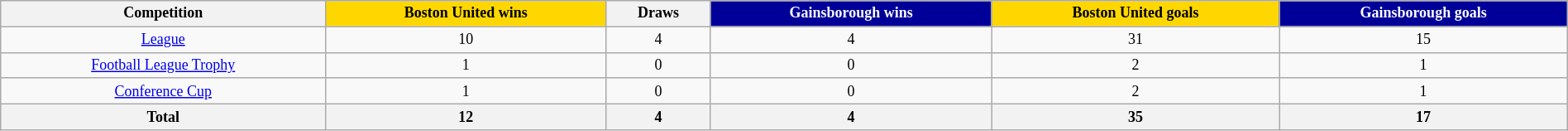<table class="wikitable" style="text-align: center; width: 100%; font-size: 12px">
<tr>
<th>Competition</th>
<th style="background:#FFD700; color:black">Boston United wins</th>
<th>Draws</th>
<th style="background:#000099; color:white">Gainsborough wins</th>
<th style="background:#FFD700; color:black">Boston United goals</th>
<th style="background:#000099; color:white">Gainsborough goals</th>
</tr>
<tr>
<td><a href='#'>League</a></td>
<td>10</td>
<td>4</td>
<td>4</td>
<td>31</td>
<td>15</td>
</tr>
<tr>
<td><a href='#'>Football League Trophy</a></td>
<td>1</td>
<td>0</td>
<td>0</td>
<td>2</td>
<td>1</td>
</tr>
<tr>
<td><a href='#'>Conference Cup</a></td>
<td>1</td>
<td>0</td>
<td>0</td>
<td>2</td>
<td>1</td>
</tr>
<tr class="sortbottom">
<th>Total</th>
<th>12</th>
<th>4</th>
<th>4</th>
<th>35</th>
<th>17</th>
</tr>
</table>
